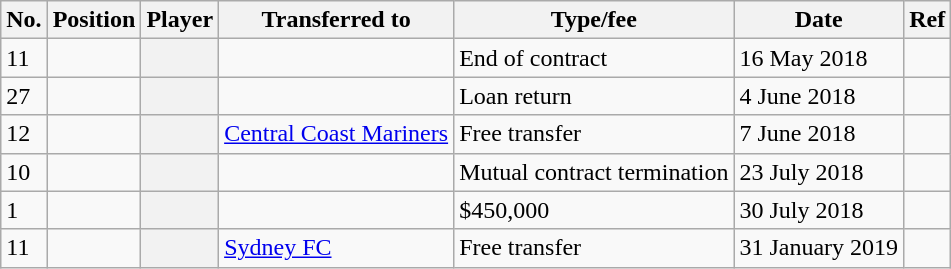<table class="wikitable plainrowheaders sortable" style="text-align:center; text-align:left">
<tr>
<th scope="col">No.</th>
<th scope="col">Position</th>
<th scope="col">Player</th>
<th scope="col">Transferred to</th>
<th scope="col">Type/fee</th>
<th scope="col">Date</th>
<th scope="col" class="unsortable">Ref</th>
</tr>
<tr>
<td>11</td>
<td></td>
<th scope="row"></th>
<td></td>
<td>End of contract</td>
<td>16 May 2018</td>
<td></td>
</tr>
<tr>
<td>27</td>
<td></td>
<th scope="row"></th>
<td></td>
<td>Loan return</td>
<td>4 June 2018</td>
<td></td>
</tr>
<tr>
<td>12</td>
<td></td>
<th scope="row"></th>
<td><a href='#'>Central Coast Mariners</a></td>
<td>Free transfer</td>
<td>7 June 2018</td>
<td></td>
</tr>
<tr>
<td>10</td>
<td></td>
<th scope="row"></th>
<td></td>
<td>Mutual contract termination</td>
<td>23 July 2018</td>
<td></td>
</tr>
<tr>
<td>1</td>
<td></td>
<th scope="row"></th>
<td></td>
<td>$450,000</td>
<td>30 July 2018</td>
<td></td>
</tr>
<tr>
<td>11</td>
<td></td>
<th scope="row"></th>
<td><a href='#'>Sydney FC</a></td>
<td>Free transfer</td>
<td>31 January 2019</td>
<td></td>
</tr>
</table>
